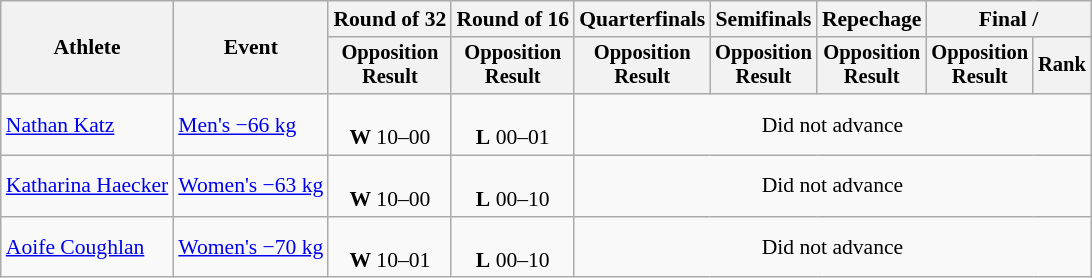<table class=wikitable style=font-size:90%;text-align:center>
<tr>
<th rowspan=2>Athlete</th>
<th rowspan=2>Event</th>
<th>Round of 32</th>
<th>Round of 16</th>
<th>Quarterfinals</th>
<th>Semifinals</th>
<th>Repechage</th>
<th colspan=2>Final / </th>
</tr>
<tr style=font-size:95%>
<th>Opposition<br>Result</th>
<th>Opposition<br>Result</th>
<th>Opposition<br>Result</th>
<th>Opposition<br>Result</th>
<th>Opposition<br>Result</th>
<th>Opposition<br>Result</th>
<th>Rank</th>
</tr>
<tr>
<td align=left><a href='#'>Nathan Katz</a></td>
<td align=left><a href='#'>Men's −66 kg</a></td>
<td> <br> <strong>W</strong> 10–00</td>
<td> <br> <strong>L</strong> 00–01</td>
<td colspan="5">Did not advance</td>
</tr>
<tr>
<td align=left><a href='#'>Katharina Haecker</a></td>
<td align=left><a href='#'>Women's −63 kg</a></td>
<td> <br> <strong>W</strong> 10–00</td>
<td> <br> <strong>L</strong> 00–10</td>
<td colspan="5">Did not advance</td>
</tr>
<tr>
<td align=left><a href='#'>Aoife Coughlan</a></td>
<td align=left><a href='#'>Women's −70 kg</a></td>
<td><br> <strong>W</strong> 10–01</td>
<td><br> <strong>L</strong> 00–10</td>
<td colspan="5">Did not advance</td>
</tr>
</table>
